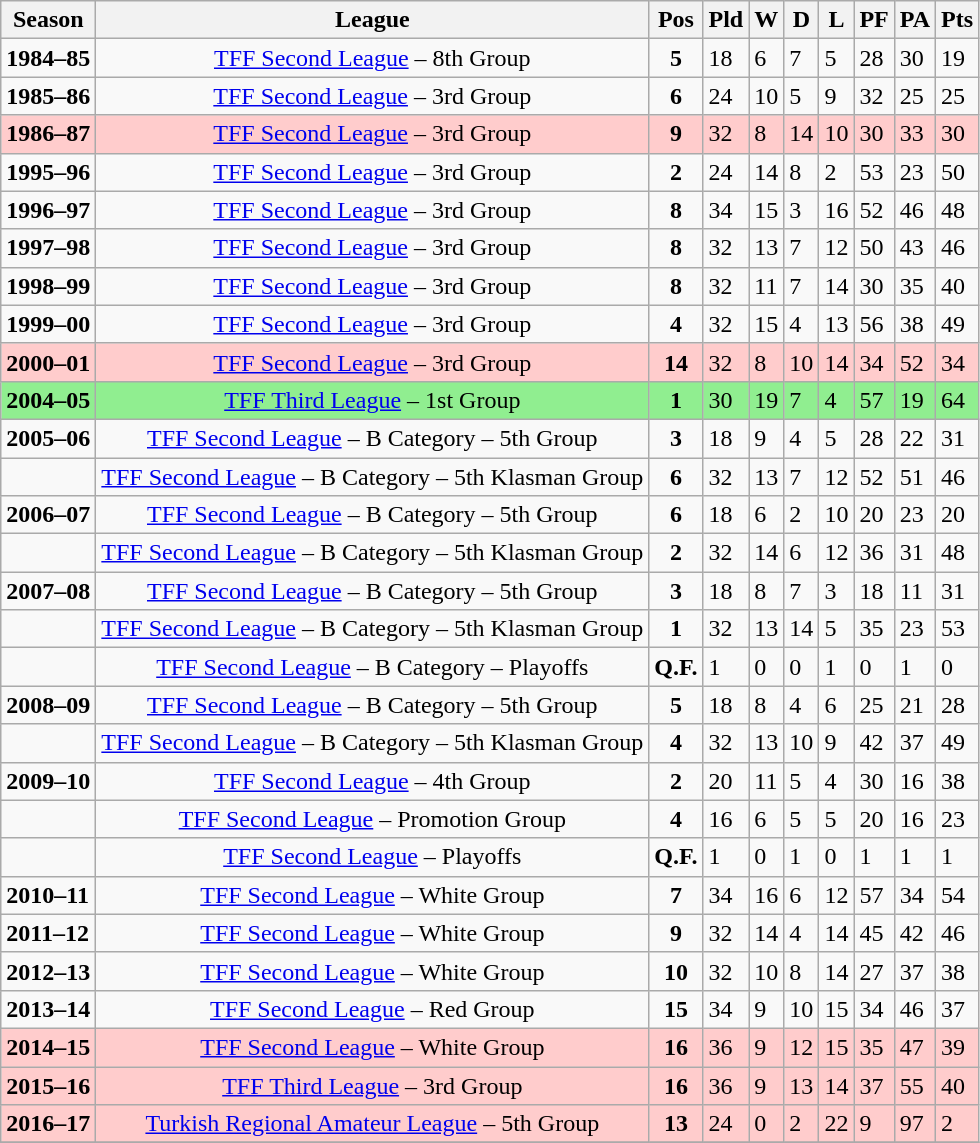<table class="wikitable">
<tr>
<th>Season</th>
<th>League</th>
<th>Pos</th>
<th>Pld</th>
<th>W</th>
<th>D</th>
<th>L</th>
<th>PF</th>
<th>PA</th>
<th>Pts</th>
</tr>
<tr>
<td><strong>1984–85</strong></td>
<td style="text-align:center;"><a href='#'>TFF Second League</a> – 8th Group</td>
<td style="text-align:center;"><strong>5</strong></td>
<td>18</td>
<td>6</td>
<td>7</td>
<td>5</td>
<td>28</td>
<td>30</td>
<td>19</td>
</tr>
<tr>
<td><strong>1985–86</strong></td>
<td style="text-align:center;"><a href='#'>TFF Second League</a> – 3rd Group</td>
<td style="text-align:center;"><strong>6</strong></td>
<td>24</td>
<td>10</td>
<td>5</td>
<td>9</td>
<td>32</td>
<td>25</td>
<td>25</td>
</tr>
<tr style="background-color: #FFCCCC;">
<td><strong>1986–87</strong></td>
<td style="text-align:center;"><a href='#'>TFF Second League</a> – 3rd Group</td>
<td style="text-align:center;"><strong>9</strong></td>
<td>32</td>
<td>8</td>
<td>14</td>
<td>10</td>
<td>30</td>
<td>33</td>
<td>30</td>
</tr>
<tr>
<td><strong>1995–96</strong></td>
<td style="text-align:center;"><a href='#'>TFF Second League</a> – 3rd Group</td>
<td style="text-align:center;"><strong>2</strong></td>
<td>24</td>
<td>14</td>
<td>8</td>
<td>2</td>
<td>53</td>
<td>23</td>
<td>50</td>
</tr>
<tr>
<td><strong>1996–97</strong></td>
<td style="text-align:center;"><a href='#'>TFF Second League</a> – 3rd Group</td>
<td style="text-align:center;"><strong>8</strong></td>
<td>34</td>
<td>15</td>
<td>3</td>
<td>16</td>
<td>52</td>
<td>46</td>
<td>48</td>
</tr>
<tr>
<td><strong>1997–98</strong></td>
<td style="text-align:center;"><a href='#'>TFF Second League</a> – 3rd Group</td>
<td style="text-align:center;"><strong>8</strong></td>
<td>32</td>
<td>13</td>
<td>7</td>
<td>12</td>
<td>50</td>
<td>43</td>
<td>46</td>
</tr>
<tr>
<td><strong>1998–99</strong></td>
<td style="text-align:center;"><a href='#'>TFF Second League</a> – 3rd Group</td>
<td style="text-align:center;"><strong>8</strong></td>
<td>32</td>
<td>11</td>
<td>7</td>
<td>14</td>
<td>30</td>
<td>35</td>
<td>40</td>
</tr>
<tr>
<td><strong>1999–00</strong></td>
<td style="text-align:center;"><a href='#'>TFF Second League</a> – 3rd Group</td>
<td style="text-align:center;"><strong>4</strong></td>
<td>32</td>
<td>15</td>
<td>4</td>
<td>13</td>
<td>56</td>
<td>38</td>
<td>49</td>
</tr>
<tr style="background-color: #FFCCCC;">
<td><strong>2000–01</strong></td>
<td style="text-align:center;"><a href='#'>TFF Second League</a> – 3rd Group</td>
<td style="text-align:center;"><strong>14</strong></td>
<td>32</td>
<td>8</td>
<td>10</td>
<td>14</td>
<td>34</td>
<td>52</td>
<td>34</td>
</tr>
<tr bgcolor=lightgreen>
<td><strong>2004–05</strong></td>
<td style="text-align:center;"><a href='#'>TFF Third League</a> – 1st Group</td>
<td style="text-align:center;"><strong>1</strong></td>
<td>30</td>
<td>19</td>
<td>7</td>
<td>4</td>
<td>57</td>
<td>19</td>
<td>64</td>
</tr>
<tr>
<td><strong>2005–06</strong></td>
<td style="text-align:center;"><a href='#'>TFF Second League</a> – B Category – 5th Group</td>
<td style="text-align:center;"><strong>3</strong></td>
<td>18</td>
<td>9</td>
<td>4</td>
<td>5</td>
<td>28</td>
<td>22</td>
<td>31</td>
</tr>
<tr>
<td></td>
<td style="text-align:center;"><a href='#'>TFF Second League</a> – B Category – 5th Klasman Group</td>
<td style="text-align:center;"><strong>6</strong></td>
<td>32</td>
<td>13</td>
<td>7</td>
<td>12</td>
<td>52</td>
<td>51</td>
<td>46</td>
</tr>
<tr>
<td><strong>2006–07</strong></td>
<td style="text-align:center;"><a href='#'>TFF Second League</a> – B Category – 5th Group</td>
<td style="text-align:center;"><strong>6</strong></td>
<td>18</td>
<td>6</td>
<td>2</td>
<td>10</td>
<td>20</td>
<td>23</td>
<td>20</td>
</tr>
<tr>
<td></td>
<td style="text-align:center;"><a href='#'>TFF Second League</a> – B Category – 5th Klasman Group</td>
<td style="text-align:center;"><strong>2</strong></td>
<td>32</td>
<td>14</td>
<td>6</td>
<td>12</td>
<td>36</td>
<td>31</td>
<td>48</td>
</tr>
<tr>
<td><strong>2007–08</strong></td>
<td style="text-align:center;"><a href='#'>TFF Second League</a> – B Category – 5th Group</td>
<td style="text-align:center;"><strong>3</strong></td>
<td>18</td>
<td>8</td>
<td>7</td>
<td>3</td>
<td>18</td>
<td>11</td>
<td>31</td>
</tr>
<tr>
<td></td>
<td style="text-align:center;"><a href='#'>TFF Second League</a> – B Category – 5th Klasman Group</td>
<td style="text-align:center;"><strong>1</strong></td>
<td>32</td>
<td>13</td>
<td>14</td>
<td>5</td>
<td>35</td>
<td>23</td>
<td>53</td>
</tr>
<tr>
<td></td>
<td style="text-align:center;"><a href='#'>TFF Second League</a> – B Category – Playoffs</td>
<td style="text-align:center;"><strong>Q.F.</strong></td>
<td>1</td>
<td>0</td>
<td>0</td>
<td>1</td>
<td>0</td>
<td>1</td>
<td>0</td>
</tr>
<tr>
<td><strong>2008–09</strong></td>
<td style="text-align:center;"><a href='#'>TFF Second League</a> – B Category – 5th Group</td>
<td style="text-align:center;"><strong>5</strong></td>
<td>18</td>
<td>8</td>
<td>4</td>
<td>6</td>
<td>25</td>
<td>21</td>
<td>28</td>
</tr>
<tr>
<td></td>
<td style="text-align:center;"><a href='#'>TFF Second League</a> – B Category – 5th Klasman Group</td>
<td style="text-align:center;"><strong>4</strong></td>
<td>32</td>
<td>13</td>
<td>10</td>
<td>9</td>
<td>42</td>
<td>37</td>
<td>49</td>
</tr>
<tr>
<td><strong>2009–10</strong></td>
<td style="text-align:center;"><a href='#'>TFF Second League</a> – 4th Group</td>
<td style="text-align:center;"><strong>2</strong></td>
<td>20</td>
<td>11</td>
<td>5</td>
<td>4</td>
<td>30</td>
<td>16</td>
<td>38</td>
</tr>
<tr>
<td></td>
<td style="text-align:center;"><a href='#'>TFF Second League</a> – Promotion Group</td>
<td style="text-align:center;"><strong>4</strong></td>
<td>16</td>
<td>6</td>
<td>5</td>
<td>5</td>
<td>20</td>
<td>16</td>
<td>23</td>
</tr>
<tr>
<td></td>
<td style="text-align:center;"><a href='#'>TFF Second League</a> – Playoffs</td>
<td style="text-align:center;"><strong>Q.F.</strong></td>
<td>1</td>
<td>0</td>
<td>1</td>
<td>0</td>
<td>1</td>
<td>1</td>
<td>1</td>
</tr>
<tr>
<td><strong>2010–11</strong></td>
<td style="text-align:center;"><a href='#'>TFF Second League</a> – White Group</td>
<td style="text-align:center;"><strong>7</strong></td>
<td>34</td>
<td>16</td>
<td>6</td>
<td>12</td>
<td>57</td>
<td>34</td>
<td>54</td>
</tr>
<tr>
<td><strong>2011–12</strong></td>
<td style="text-align:center;"><a href='#'>TFF Second League</a> – White Group</td>
<td style="text-align:center;"><strong>9</strong></td>
<td>32</td>
<td>14</td>
<td>4</td>
<td>14</td>
<td>45</td>
<td>42</td>
<td>46</td>
</tr>
<tr>
<td><strong>2012–13</strong></td>
<td style="text-align:center;"><a href='#'>TFF Second League</a> – White Group</td>
<td style="text-align:center;"><strong>10</strong></td>
<td>32</td>
<td>10</td>
<td>8</td>
<td>14</td>
<td>27</td>
<td>37</td>
<td>38</td>
</tr>
<tr>
<td><strong>2013–14</strong></td>
<td style="text-align:center;"><a href='#'>TFF Second League</a> – Red Group</td>
<td style="text-align:center;"><strong>15</strong></td>
<td>34</td>
<td>9</td>
<td>10</td>
<td>15</td>
<td>34</td>
<td>46</td>
<td>37</td>
</tr>
<tr style="background-color: #FFCCCC;">
<td><strong>2014–15</strong></td>
<td style="text-align:center;"><a href='#'>TFF Second League</a> – White Group</td>
<td style="text-align:center;"><strong>16</strong></td>
<td>36</td>
<td>9</td>
<td>12</td>
<td>15</td>
<td>35</td>
<td>47</td>
<td>39</td>
</tr>
<tr style="background-color: #FFCCCC;">
<td><strong>2015–16</strong></td>
<td style="text-align:center;"><a href='#'>TFF Third League</a> – 3rd Group</td>
<td style="text-align:center;"><strong>16</strong></td>
<td>36</td>
<td>9</td>
<td>13</td>
<td>14</td>
<td>37</td>
<td>55</td>
<td>40</td>
</tr>
<tr style="background-color: #FFCCCC;">
<td><strong>2016–17</strong></td>
<td style="text-align:center;"><a href='#'>Turkish Regional Amateur League</a> – 5th Group</td>
<td style="text-align:center;"><strong>13</strong></td>
<td>24</td>
<td>0</td>
<td>2</td>
<td>22</td>
<td>9</td>
<td>97</td>
<td>2</td>
</tr>
<tr>
</tr>
</table>
